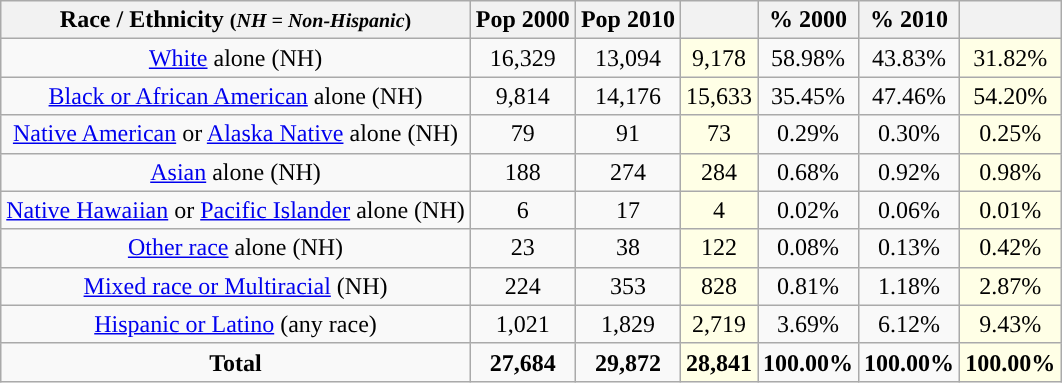<table class="wikitable" style="text-align:center;">
<tr>
<th>Race / Ethnicity <small>(<em>NH = Non-Hispanic</em>)</small></th>
<th>Pop 2000</th>
<th>Pop 2010</th>
<th></th>
<th>% 2000</th>
<th>% 2010</th>
<th></th>
</tr>
<tr>
<td><a href='#'>White</a> alone (NH)</td>
<td>16,329</td>
<td>13,094</td>
<td style='background: #ffffe6;'>9,178</td>
<td>58.98%</td>
<td>43.83%</td>
<td style='background: #ffffe6;'>31.82%</td>
</tr>
<tr>
<td><a href='#'>Black or African American</a> alone (NH)</td>
<td>9,814</td>
<td>14,176</td>
<td style='background: #ffffe6;'>15,633</td>
<td>35.45%</td>
<td>47.46%</td>
<td style='background: #ffffe6;'>54.20%</td>
</tr>
<tr>
<td><a href='#'>Native American</a> or <a href='#'>Alaska Native</a> alone (NH)</td>
<td>79</td>
<td>91</td>
<td style='background: #ffffe6;'>73</td>
<td>0.29%</td>
<td>0.30%</td>
<td style='background: #ffffe6;'>0.25%</td>
</tr>
<tr>
<td><a href='#'>Asian</a> alone (NH)</td>
<td>188</td>
<td>274</td>
<td style='background: #ffffe6;'>284</td>
<td>0.68%</td>
<td>0.92%</td>
<td style='background: #ffffe6;'>0.98%</td>
</tr>
<tr>
<td><a href='#'>Native Hawaiian</a> or <a href='#'>Pacific Islander</a> alone (NH)</td>
<td>6</td>
<td>17</td>
<td style='background: #ffffe6;'>4</td>
<td>0.02%</td>
<td>0.06%</td>
<td style='background: #ffffe6;'>0.01%</td>
</tr>
<tr>
<td><a href='#'>Other race</a> alone (NH)</td>
<td>23</td>
<td>38</td>
<td style='background: #ffffe6;'>122</td>
<td>0.08%</td>
<td>0.13%</td>
<td style='background: #ffffe6;'>0.42%</td>
</tr>
<tr>
<td><a href='#'>Mixed race or Multiracial</a> (NH)</td>
<td>224</td>
<td>353</td>
<td style='background: #ffffe6;'>828</td>
<td>0.81%</td>
<td>1.18%</td>
<td style='background: #ffffe6;'>2.87%</td>
</tr>
<tr>
<td><a href='#'>Hispanic or Latino</a> (any race)</td>
<td>1,021</td>
<td>1,829</td>
<td style='background: #ffffe6;'>2,719</td>
<td>3.69%</td>
<td>6.12%</td>
<td style='background: #ffffe6;'>9.43%</td>
</tr>
<tr>
<td><strong>Total</strong></td>
<td><strong>27,684</strong></td>
<td><strong>29,872</strong></td>
<td style='background: #ffffe6;'><strong>28,841</strong></td>
<td><strong>100.00%</strong></td>
<td><strong>100.00%</strong></td>
<td style='background: #ffffe6;'><strong>100.00%</strong></td>
</tr>
</table>
